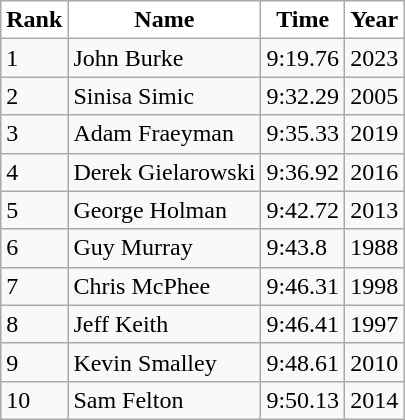<table class="wikitable">
<tr>
<th style="background:white">Rank</th>
<th style="background:white">Name</th>
<th style="background:white">Time</th>
<th style="background:white">Year</th>
</tr>
<tr>
<td>1</td>
<td>John Burke</td>
<td>9:19.76</td>
<td>2023</td>
</tr>
<tr>
<td>2</td>
<td>Sinisa Simic</td>
<td>9:32.29</td>
<td>2005</td>
</tr>
<tr>
<td>3</td>
<td>Adam Fraeyman</td>
<td>9:35.33</td>
<td>2019</td>
</tr>
<tr>
<td>4</td>
<td>Derek Gielarowski</td>
<td>9:36.92</td>
<td>2016</td>
</tr>
<tr>
<td>5</td>
<td>George Holman</td>
<td>9:42.72</td>
<td>2013</td>
</tr>
<tr>
<td>6</td>
<td>Guy Murray</td>
<td>9:43.8</td>
<td>1988</td>
</tr>
<tr>
<td>7</td>
<td>Chris McPhee</td>
<td>9:46.31</td>
<td>1998</td>
</tr>
<tr>
<td>8</td>
<td>Jeff Keith</td>
<td>9:46.41</td>
<td>1997</td>
</tr>
<tr>
<td>9</td>
<td>Kevin Smalley</td>
<td>9:48.61</td>
<td>2010</td>
</tr>
<tr>
<td>10</td>
<td>Sam Felton</td>
<td>9:50.13</td>
<td>2014</td>
</tr>
</table>
